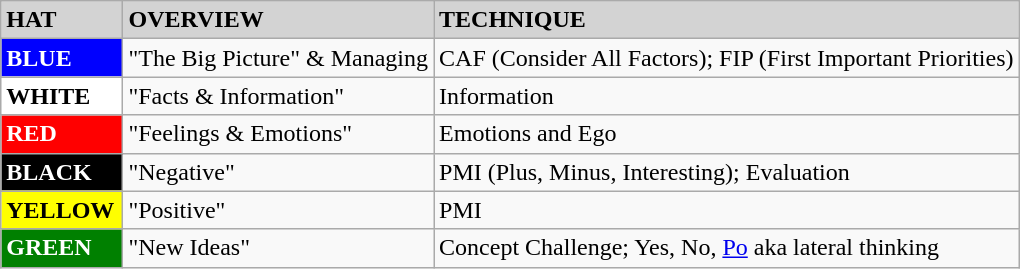<table class="wikitable">
<tr>
<td style="background:lightgrey; width:12%;"><strong>HAT</strong></td>
<td style="background:lightgrey;"><strong>OVERVIEW</strong></td>
<td style="background:lightgrey;"><strong>TECHNIQUE</strong></td>
</tr>
<tr>
<td style="background:blue; color:white; width:12%;"><strong>BLUE</strong></td>
<td>"The Big Picture" & Managing</td>
<td>CAF (Consider All Factors); FIP (First Important Priorities)</td>
</tr>
<tr>
<td style="background:white; width:12%;"><strong>WHITE</strong></td>
<td>"Facts & Information"</td>
<td>Information</td>
</tr>
<tr>
<td style="background:red; color:white; width:12%;"><strong>RED</strong></td>
<td>"Feelings & Emotions"</td>
<td>Emotions and Ego</td>
</tr>
<tr>
<td style="background:black; color:white; width:12%;"><strong>BLACK</strong></td>
<td>"Negative"</td>
<td>PMI (Plus, Minus, Interesting); Evaluation</td>
</tr>
<tr>
<td style="background:yellow; width:12%;"><strong>YELLOW</strong></td>
<td>"Positive"</td>
<td>PMI</td>
</tr>
<tr>
<td style="background:green; color:white; width:12%;"><strong>GREEN</strong></td>
<td>"New Ideas"</td>
<td>Concept Challenge; Yes, No, <a href='#'>Po</a> aka lateral thinking</td>
</tr>
</table>
